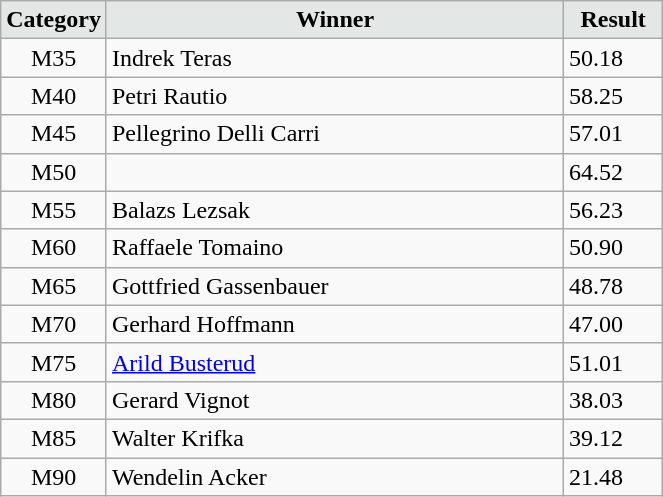<table class="wikitable" width=35%>
<tr>
<td width=15% align="center" bgcolor=#E3E7E6><strong>Category</strong></td>
<td align="center" bgcolor=#E3E7E6> <strong>Winner</strong></td>
<td width=15% align="center" bgcolor=#E3E7E6><strong>Result</strong></td>
</tr>
<tr>
<td align="center">M35</td>
<td> Indrek Teras</td>
<td>50.18</td>
</tr>
<tr>
<td align="center">M40</td>
<td> Petri Rautio</td>
<td>58.25</td>
</tr>
<tr>
<td align="center">M45</td>
<td> Pellegrino Delli Carri</td>
<td>57.01</td>
</tr>
<tr>
<td align="center">M50</td>
<td> </td>
<td>64.52</td>
</tr>
<tr>
<td align="center">M55</td>
<td> Balazs Lezsak</td>
<td>56.23</td>
</tr>
<tr>
<td align="center">M60</td>
<td> Raffaele Tomaino</td>
<td>50.90</td>
</tr>
<tr>
<td align="center">M65</td>
<td> Gottfried Gassenbauer</td>
<td>48.78</td>
</tr>
<tr>
<td align="center">M70</td>
<td> Gerhard Hoffmann</td>
<td>47.00</td>
</tr>
<tr>
<td align="center">M75</td>
<td> <a href='#'>Arild Busterud</a></td>
<td>51.01</td>
</tr>
<tr>
<td align="center">M80</td>
<td> Gerard Vignot</td>
<td>38.03</td>
</tr>
<tr>
<td align="center">M85</td>
<td> Walter Krifka</td>
<td>39.12</td>
</tr>
<tr>
<td align="center">M90</td>
<td> Wendelin Acker</td>
<td>21.48</td>
</tr>
</table>
